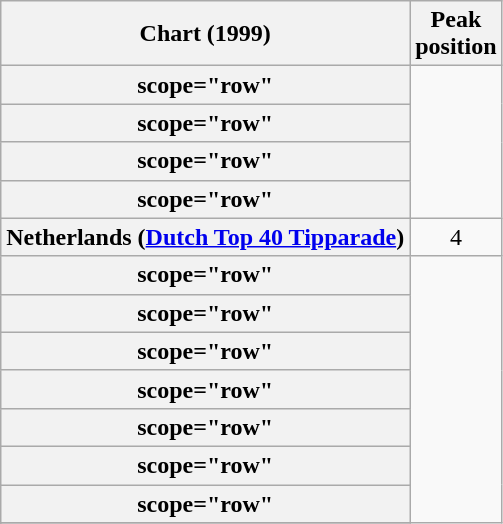<table class="wikitable sortable plainrowheaders" style="text-align:center;">
<tr>
<th scope="col">Chart (1999)</th>
<th scope="col">Peak<br>position</th>
</tr>
<tr>
<th>scope="row"</th>
</tr>
<tr>
<th>scope="row"</th>
</tr>
<tr>
<th>scope="row"</th>
</tr>
<tr>
<th>scope="row"</th>
</tr>
<tr>
<th scope="row">Netherlands (<a href='#'>Dutch Top 40 Tipparade</a>)</th>
<td align="center">4</td>
</tr>
<tr>
<th>scope="row"</th>
</tr>
<tr>
<th>scope="row"</th>
</tr>
<tr>
<th>scope="row"</th>
</tr>
<tr>
<th>scope="row"</th>
</tr>
<tr>
<th>scope="row"</th>
</tr>
<tr>
<th>scope="row"</th>
</tr>
<tr>
<th>scope="row"</th>
</tr>
<tr>
</tr>
<tr>
</tr>
<tr>
</tr>
</table>
